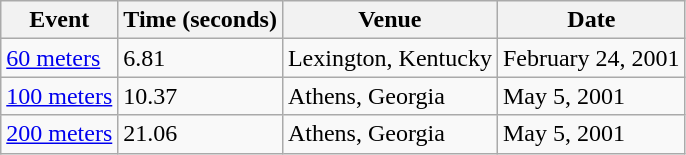<table class="wikitable">
<tr>
<th>Event</th>
<th>Time (seconds)</th>
<th>Venue</th>
<th>Date</th>
</tr>
<tr>
<td><a href='#'>60 meters</a></td>
<td>6.81</td>
<td>Lexington, Kentucky</td>
<td>February 24, 2001</td>
</tr>
<tr>
<td><a href='#'>100 meters</a></td>
<td>10.37</td>
<td>Athens, Georgia</td>
<td>May 5, 2001</td>
</tr>
<tr>
<td><a href='#'>200 meters</a></td>
<td>21.06</td>
<td>Athens, Georgia</td>
<td>May 5, 2001</td>
</tr>
</table>
